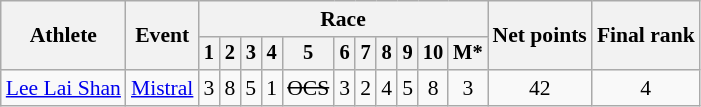<table class="wikitable" style="font-size:90%">
<tr>
<th rowspan=2>Athlete</th>
<th rowspan=2>Event</th>
<th colspan=11>Race</th>
<th rowspan=2>Net points</th>
<th rowspan=2>Final rank</th>
</tr>
<tr style="font-size:95%">
<th>1</th>
<th>2</th>
<th>3</th>
<th>4</th>
<th>5</th>
<th>6</th>
<th>7</th>
<th>8</th>
<th>9</th>
<th>10</th>
<th>M*</th>
</tr>
<tr align=center>
<td align=left><a href='#'>Lee Lai Shan</a></td>
<td align=left><a href='#'>Mistral</a></td>
<td>3</td>
<td>8</td>
<td>5</td>
<td>1</td>
<td><s>OCS</s></td>
<td>3</td>
<td>2</td>
<td>4</td>
<td>5</td>
<td>8</td>
<td>3</td>
<td>42</td>
<td>4</td>
</tr>
</table>
